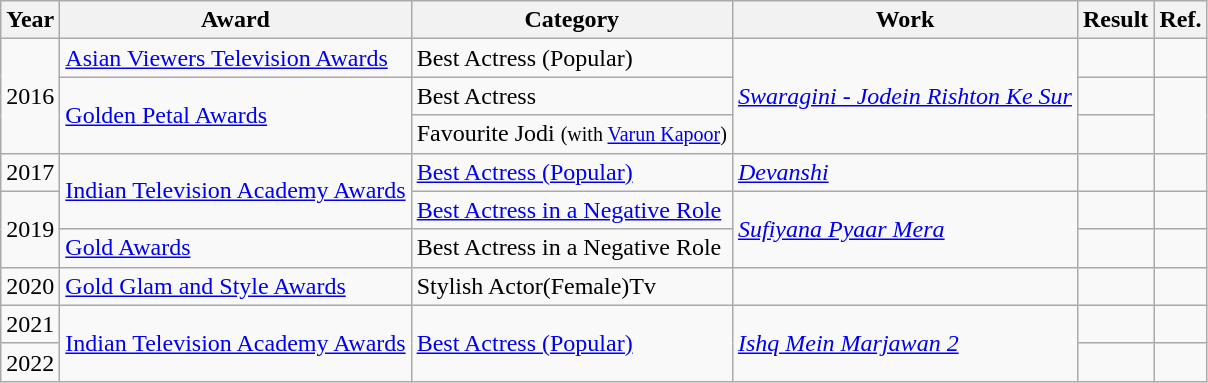<table class="wikitable sortable">
<tr>
<th>Year</th>
<th>Award</th>
<th>Category</th>
<th>Work</th>
<th>Result</th>
<th>Ref.</th>
</tr>
<tr>
<td rowspan="3">2016</td>
<td><a href='#'>Asian Viewers Television Awards</a></td>
<td>Best Actress (Popular)</td>
<td rowspan="3"><em><a href='#'>Swaragini - Jodein Rishton Ke Sur</a></em></td>
<td></td>
<td></td>
</tr>
<tr>
<td rowspan="2"><a href='#'>Golden Petal Awards</a></td>
<td>Best Actress</td>
<td></td>
<td rowspan="2"></td>
</tr>
<tr>
<td>Favourite Jodi <small>(with <a href='#'>Varun Kapoor</a>)</small></td>
<td></td>
</tr>
<tr>
<td>2017</td>
<td rowspan="2"><a href='#'>Indian Television Academy Awards</a></td>
<td><a href='#'>Best Actress (Popular)</a></td>
<td><em><a href='#'>Devanshi</a></em></td>
<td></td>
<td></td>
</tr>
<tr>
<td rowspan=2>2019</td>
<td><a href='#'>Best Actress in a Negative Role</a></td>
<td rowspan=2><em><a href='#'>Sufiyana Pyaar Mera</a></em></td>
<td></td>
<td></td>
</tr>
<tr>
<td><a href='#'>Gold Awards</a></td>
<td>Best Actress in a Negative Role</td>
<td></td>
<td></td>
</tr>
<tr>
<td>2020</td>
<td><a href='#'>Gold Glam and Style Awards</a></td>
<td>Stylish Actor(Female)Tv</td>
<td></td>
<td></td>
<td></td>
</tr>
<tr>
<td>2021</td>
<td rowspan="2"><a href='#'>Indian Television Academy Awards</a></td>
<td rowspan="2"><a href='#'>Best Actress (Popular)</a></td>
<td rowspan="2"><em><a href='#'>Ishq Mein Marjawan 2</a></em></td>
<td></td>
<td></td>
</tr>
<tr>
<td>2022</td>
<td></td>
<td></td>
</tr>
</table>
